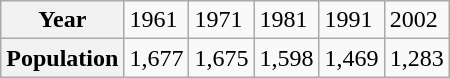<table class="wikitable" style="margin:1em auto">
<tr>
<th>Year</th>
<td>1961</td>
<td>1971</td>
<td>1981</td>
<td>1991</td>
<td>2002</td>
</tr>
<tr>
<th>Population</th>
<td>1,677</td>
<td>1,675</td>
<td>1,598</td>
<td>1,469</td>
<td>1,283</td>
</tr>
</table>
